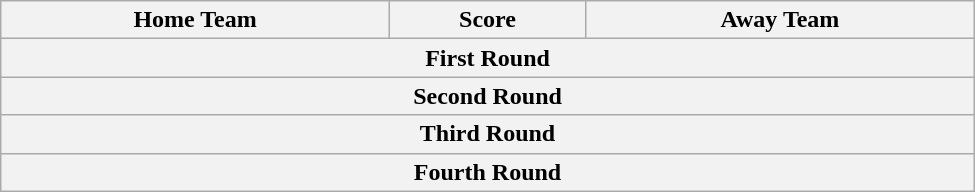<table class="wikitable" style="text-align: center; width:650px">
<tr>
<th scope=col width="245px">Home Team</th>
<th scope=col width="120px">Score</th>
<th scope=col width="245px">Away Team</th>
</tr>
<tr>
<th colspan="3">First Round<br>

</th>
</tr>
<tr>
<th colspan="3">Second Round<br>


</th>
</tr>
<tr>
<th colspan="3">Third Round<br>
</th>
</tr>
<tr>
<th colspan="3">Fourth Round<br></th>
</tr>
</table>
